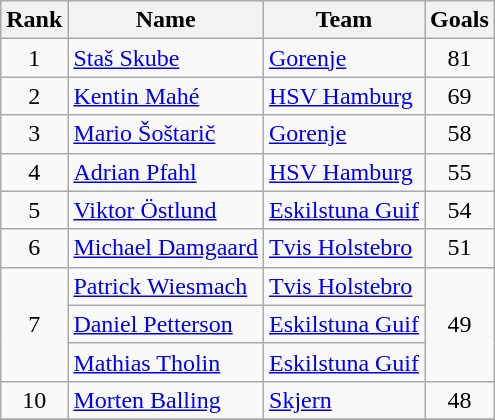<table class="wikitable" style="text-align:center">
<tr>
<th>Rank</th>
<th>Name</th>
<th>Team</th>
<th>Goals</th>
</tr>
<tr>
<td>1</td>
<td align="left"> <a href='#'>Staš Skube</a></td>
<td align="left"> <a href='#'>Gorenje</a></td>
<td>81</td>
</tr>
<tr>
<td>2</td>
<td align="left"> <a href='#'>Kentin Mahé</a></td>
<td align="left"> <a href='#'>HSV Hamburg</a></td>
<td>69</td>
</tr>
<tr>
<td>3</td>
<td align="left"> <a href='#'>Mario Šoštarič</a></td>
<td align="left"> <a href='#'>Gorenje</a></td>
<td>58</td>
</tr>
<tr>
<td>4</td>
<td align="left"> <a href='#'>Adrian Pfahl</a></td>
<td align="left"> <a href='#'>HSV Hamburg</a></td>
<td>55</td>
</tr>
<tr>
<td>5</td>
<td align="left"> <a href='#'>Viktor Östlund</a></td>
<td align="left"> <a href='#'>Eskilstuna Guif</a></td>
<td>54</td>
</tr>
<tr>
<td>6</td>
<td align="left"> <a href='#'>Michael Damgaard</a></td>
<td align="left"> <a href='#'>Tvis Holstebro</a></td>
<td>51</td>
</tr>
<tr>
<td rowspan=3>7</td>
<td align="left"> <a href='#'>Patrick Wiesmach</a></td>
<td align="left"> <a href='#'>Tvis Holstebro</a></td>
<td rowspan="3">49</td>
</tr>
<tr>
<td align="left"> <a href='#'>Daniel Petterson</a></td>
<td align="left"> <a href='#'>Eskilstuna Guif</a></td>
</tr>
<tr>
<td align="left"> <a href='#'>Mathias Tholin</a></td>
<td align="left"> <a href='#'>Eskilstuna Guif</a></td>
</tr>
<tr>
<td>10</td>
<td align="left"> <a href='#'>Morten Balling</a></td>
<td align="left"> <a href='#'>Skjern</a></td>
<td>48</td>
</tr>
<tr>
</tr>
</table>
